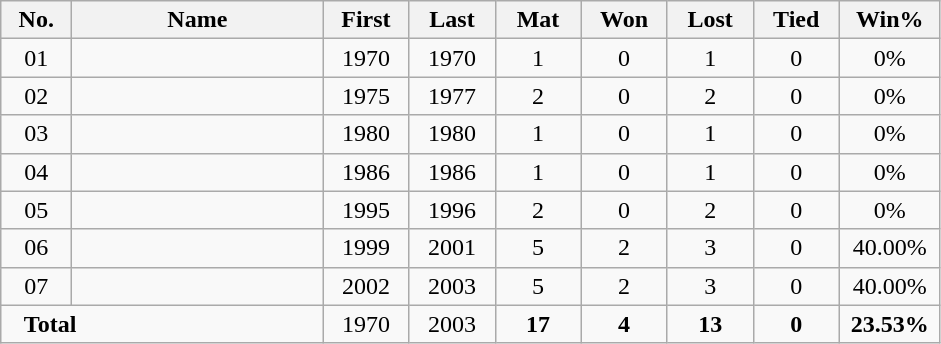<table class="wikitable sortable">
<tr>
<th width="40">No.</th>
<th width="160">Name</th>
<th width="50">First</th>
<th width="50">Last</th>
<th width="50">Mat</th>
<th width="50">Won</th>
<th width="50">Lost</th>
<th width="50">Tied</th>
<th width="60">Win%</th>
</tr>
<tr align=center>
<td><span>0</span>1</td>
<td align=left></td>
<td>1970</td>
<td>1970</td>
<td>1</td>
<td>0</td>
<td>1</td>
<td>0</td>
<td>0%</td>
</tr>
<tr align=center>
<td><span>0</span>2</td>
<td align=left></td>
<td>1975</td>
<td>1977</td>
<td>2</td>
<td>0</td>
<td>2</td>
<td>0</td>
<td>0%</td>
</tr>
<tr align=center>
<td><span>0</span>3</td>
<td align=left></td>
<td>1980</td>
<td>1980</td>
<td>1</td>
<td>0</td>
<td>1</td>
<td>0</td>
<td>0%</td>
</tr>
<tr align=center>
<td><span>0</span>4</td>
<td align=left></td>
<td>1986</td>
<td>1986</td>
<td>1</td>
<td>0</td>
<td>1</td>
<td>0</td>
<td>0%</td>
</tr>
<tr align=center>
<td><span>0</span>5</td>
<td align=left></td>
<td>1995</td>
<td>1996</td>
<td>2</td>
<td>0</td>
<td>2</td>
<td>0</td>
<td>0%</td>
</tr>
<tr align=center>
<td><span>0</span>6</td>
<td align=left></td>
<td>1999</td>
<td>2001</td>
<td>5</td>
<td>2</td>
<td>3</td>
<td>0</td>
<td>40.00%</td>
</tr>
<tr align=center>
<td><span>0</span>7</td>
<td align=left></td>
<td>2002</td>
<td>2003</td>
<td>5</td>
<td>2</td>
<td>3</td>
<td>0</td>
<td>40.00%</td>
</tr>
<tr class="sortbottom" align=center>
<td colspan=2 align=left><strong>   Total</strong></td>
<td>1970</td>
<td>2003</td>
<td><strong>17</strong></td>
<td><strong>4</strong></td>
<td><strong>13</strong></td>
<td><strong>0</strong></td>
<td><strong>23.53%</strong></td>
</tr>
</table>
